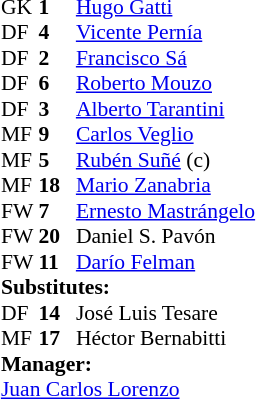<table style="font-size:90%; margin:0.2em auto;" cellspacing="0" cellpadding="0">
<tr>
<th width="25"></th>
<th width="25"></th>
</tr>
<tr>
<td>GK</td>
<td><strong>1</strong></td>
<td> <a href='#'>Hugo Gatti</a></td>
</tr>
<tr>
<td>DF</td>
<td><strong>4</strong></td>
<td> <a href='#'>Vicente Pernía</a></td>
</tr>
<tr>
<td>DF</td>
<td><strong>2</strong></td>
<td> <a href='#'>Francisco Sá</a></td>
<td></td>
<td></td>
</tr>
<tr>
<td>DF</td>
<td><strong>6</strong></td>
<td> <a href='#'>Roberto Mouzo</a></td>
</tr>
<tr>
<td>DF</td>
<td><strong>3</strong></td>
<td> <a href='#'>Alberto Tarantini</a></td>
</tr>
<tr>
<td>MF</td>
<td><strong>9</strong></td>
<td> <a href='#'>Carlos Veglio</a></td>
</tr>
<tr>
<td>MF</td>
<td><strong>5</strong></td>
<td> <a href='#'>Rubén Suñé</a> (c)</td>
</tr>
<tr>
<td>MF</td>
<td><strong>18</strong></td>
<td> <a href='#'>Mario Zanabria</a></td>
</tr>
<tr>
<td>FW</td>
<td><strong>7</strong></td>
<td> <a href='#'>Ernesto Mastrángelo</a></td>
</tr>
<tr>
<td>FW</td>
<td><strong>20</strong></td>
<td> Daniel S. Pavón</td>
<td></td>
<td></td>
</tr>
<tr>
<td>FW</td>
<td><strong>11</strong></td>
<td> <a href='#'>Darío Felman</a></td>
</tr>
<tr>
</tr>
<tr>
<td colspan=3><strong>Substitutes:</strong></td>
</tr>
<tr>
<td>DF</td>
<td><strong>14</strong></td>
<td> José Luis Tesare</td>
<td></td>
<td></td>
</tr>
<tr>
<td>MF</td>
<td><strong>17</strong></td>
<td> Héctor Bernabitti</td>
<td></td>
<td></td>
</tr>
<tr>
<td colspan=3><strong>Manager:</strong></td>
</tr>
<tr>
<td colspan=4> <a href='#'>Juan Carlos Lorenzo</a></td>
</tr>
</table>
